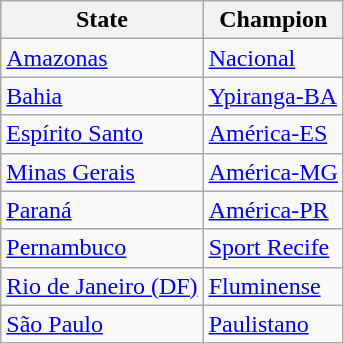<table class="wikitable">
<tr>
<th>State</th>
<th>Champion</th>
</tr>
<tr>
<td><a href='#'>Amazonas</a></td>
<td><a href='#'>Nacional</a></td>
</tr>
<tr>
<td><a href='#'>Bahia</a></td>
<td><a href='#'>Ypiranga-BA</a></td>
</tr>
<tr>
<td><a href='#'>Espírito Santo</a></td>
<td><a href='#'>América-ES</a></td>
</tr>
<tr>
<td><a href='#'>Minas Gerais</a></td>
<td><a href='#'>América-MG</a></td>
</tr>
<tr>
<td><a href='#'>Paraná</a></td>
<td><a href='#'>América-PR</a></td>
</tr>
<tr>
<td><a href='#'>Pernambuco</a></td>
<td><a href='#'>Sport Recife</a></td>
</tr>
<tr>
<td><a href='#'>Rio de Janeiro (DF)</a></td>
<td><a href='#'>Fluminense</a></td>
</tr>
<tr>
<td><a href='#'>São Paulo</a></td>
<td><a href='#'>Paulistano</a></td>
</tr>
</table>
